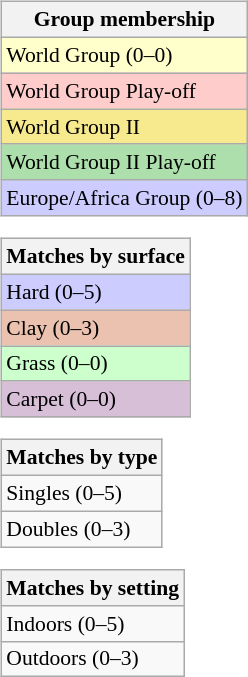<table>
<tr valign=top>
<td><br><table class="wikitable" style="font-size:90%">
<tr>
<th>Group membership</th>
</tr>
<tr style="background:#ffffcc;">
<td>World Group (0–0)</td>
</tr>
<tr style="background:#ffcccc;">
<td>World Group Play-off</td>
</tr>
<tr style="background:#F7E98E;">
<td>World Group II</td>
</tr>
<tr style="background:#ADDFAD;">
<td>World Group II Play-off</td>
</tr>
<tr style="background:#CCCCFF;">
<td>Europe/Africa Group (0–8)</td>
</tr>
</table>
<table class="wikitable" style="font-size:90%">
<tr>
<th>Matches by surface</th>
</tr>
<tr style="background:#ccf;">
<td>Hard (0–5)</td>
</tr>
<tr style="background:#ebc2af;">
<td>Clay (0–3)</td>
</tr>
<tr style="background:#cfc;">
<td>Grass (0–0)</td>
</tr>
<tr style="background:thistle;">
<td>Carpet (0–0)</td>
</tr>
</table>
<table class="wikitable" style="font-size:90%">
<tr>
<th>Matches by type</th>
</tr>
<tr>
<td>Singles (0–5)</td>
</tr>
<tr>
<td>Doubles (0–3)</td>
</tr>
</table>
<table class="wikitable" style="font-size:90%">
<tr>
<th>Matches by setting</th>
</tr>
<tr>
<td>Indoors (0–5)</td>
</tr>
<tr>
<td>Outdoors (0–3)</td>
</tr>
</table>
</td>
</tr>
</table>
